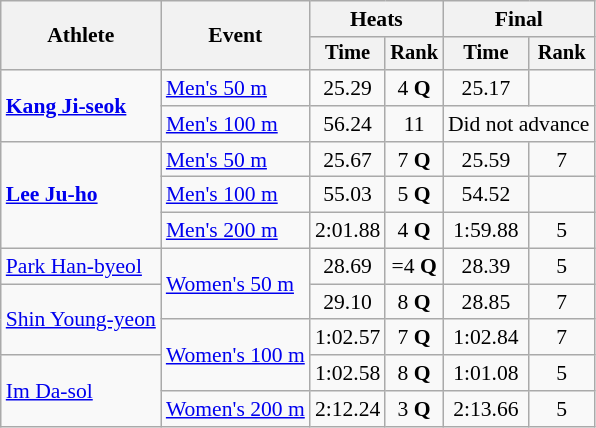<table class=wikitable style="font-size:90%; text-align:center;">
<tr>
<th rowspan="2">Athlete</th>
<th rowspan="2">Event</th>
<th colspan="2">Heats</th>
<th colspan="2">Final</th>
</tr>
<tr style=font-size:95%>
<th>Time</th>
<th>Rank</th>
<th>Time</th>
<th>Rank</th>
</tr>
<tr>
<td align=left rowspan=2><strong><a href='#'>Kang Ji-seok</a></strong></td>
<td align=left><a href='#'>Men's 50 m</a></td>
<td>25.29</td>
<td>4 <strong>Q</strong></td>
<td>25.17</td>
<td></td>
</tr>
<tr>
<td align=left><a href='#'>Men's 100 m</a></td>
<td>56.24</td>
<td>11</td>
<td colspan=2>Did not advance</td>
</tr>
<tr>
<td align=left rowspan=3><strong><a href='#'>Lee Ju-ho</a></strong></td>
<td align=left><a href='#'>Men's 50 m</a></td>
<td>25.67</td>
<td>7 <strong>Q</strong></td>
<td>25.59</td>
<td>7</td>
</tr>
<tr>
<td align=left><a href='#'>Men's 100 m</a></td>
<td>55.03</td>
<td>5 <strong>Q</strong></td>
<td>54.52</td>
<td></td>
</tr>
<tr>
<td align=left><a href='#'>Men's 200 m</a></td>
<td>2:01.88</td>
<td>4 <strong>Q</strong></td>
<td>1:59.88</td>
<td>5</td>
</tr>
<tr>
<td align=left><a href='#'>Park Han-byeol</a></td>
<td align=left rowspan=2><a href='#'>Women's 50 m</a></td>
<td>28.69</td>
<td>=4 <strong>Q</strong></td>
<td>28.39</td>
<td>5</td>
</tr>
<tr>
<td align=left rowspan=2><a href='#'>Shin Young-yeon</a></td>
<td>29.10</td>
<td>8 <strong>Q</strong></td>
<td>28.85</td>
<td>7</td>
</tr>
<tr>
<td align=left rowspan=2><a href='#'>Women's 100 m</a></td>
<td>1:02.57</td>
<td>7 <strong>Q</strong></td>
<td>1:02.84</td>
<td>7</td>
</tr>
<tr>
<td align=left rowspan=2><a href='#'>Im Da-sol</a></td>
<td>1:02.58</td>
<td>8 <strong>Q</strong></td>
<td>1:01.08</td>
<td>5</td>
</tr>
<tr>
<td align=left><a href='#'>Women's 200 m</a></td>
<td>2:12.24</td>
<td>3 <strong>Q</strong></td>
<td>2:13.66</td>
<td>5</td>
</tr>
</table>
